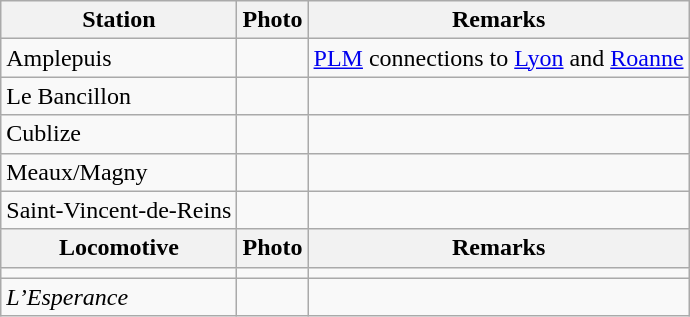<table class="wikitable">
<tr>
<th>Station</th>
<th>Photo</th>
<th>Remarks</th>
</tr>
<tr>
<td>Amplepuis</td>
<td></td>
<td><a href='#'>PLM</a> connections to <a href='#'>Lyon</a> and <a href='#'>Roanne</a></td>
</tr>
<tr>
<td>Le Bancillon</td>
<td></td>
<td></td>
</tr>
<tr>
<td>Cublize</td>
<td></td>
<td></td>
</tr>
<tr>
<td>Meaux/Magny</td>
<td></td>
<td></td>
</tr>
<tr>
<td>Saint-Vincent-de-Reins</td>
<td></td>
<td></td>
</tr>
<tr>
<th>Locomotive</th>
<th>Photo</th>
<th>Remarks</th>
</tr>
<tr>
<td></td>
<td></td>
<td></td>
</tr>
<tr>
<td><em>L’Esperance</em></td>
<td></td>
<td></td>
</tr>
</table>
